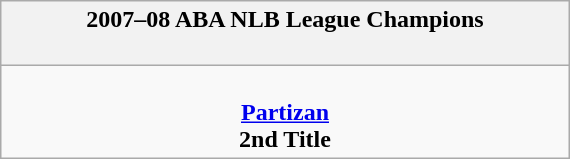<table class="wikitable" style="margin: 0 auto; width: 30%;">
<tr>
<th>2007–08 ABA NLB League Champions<br><br></th>
</tr>
<tr>
<td align=center><br><strong><a href='#'>Partizan</a></strong><br><strong>2nd Title</strong></td>
</tr>
</table>
